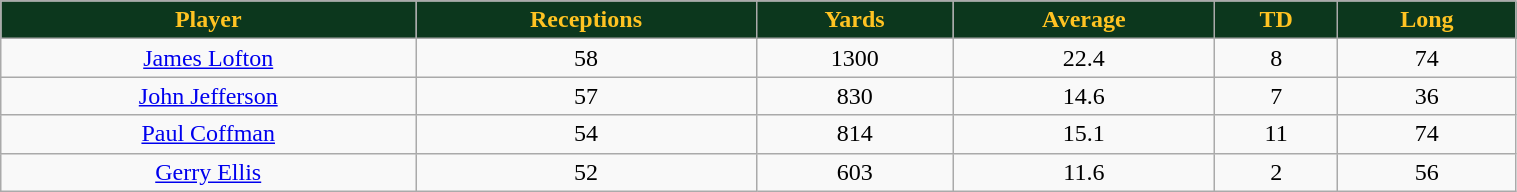<table class="wikitable" width="80%">
<tr align="center"  style="background:#0C371D;color:#ffc322;">
<td><strong>Player</strong></td>
<td><strong>Receptions</strong></td>
<td><strong>Yards</strong></td>
<td><strong>Average</strong></td>
<td><strong>TD</strong></td>
<td><strong>Long</strong></td>
</tr>
<tr align="center" bgcolor="">
<td><a href='#'>James Lofton</a></td>
<td>58</td>
<td>1300</td>
<td>22.4</td>
<td>8</td>
<td>74</td>
</tr>
<tr align="center" bgcolor="">
<td><a href='#'>John Jefferson</a></td>
<td>57</td>
<td>830</td>
<td>14.6</td>
<td>7</td>
<td>36</td>
</tr>
<tr align="center" bgcolor="">
<td><a href='#'>Paul Coffman</a></td>
<td>54</td>
<td>814</td>
<td>15.1</td>
<td>11</td>
<td>74</td>
</tr>
<tr align="center" bgcolor="">
<td><a href='#'>Gerry Ellis</a></td>
<td>52</td>
<td>603</td>
<td>11.6</td>
<td>2</td>
<td>56</td>
</tr>
</table>
